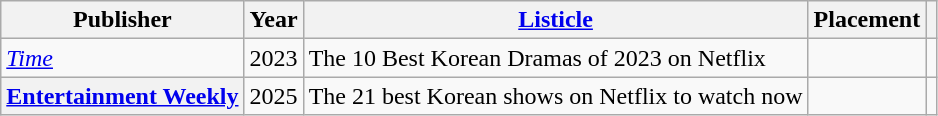<table class="wikitable plainrowheaders">
<tr>
<th scope="col">Publisher</th>
<th scope="col">Year</th>
<th scope="col"><a href='#'>Listicle</a></th>
<th scope="col">Placement</th>
<th scope="col"></th>
</tr>
<tr>
<td><em><a href='#'>Time</a></em></td>
<td style="text-align:center">2023</td>
<td>The 10 Best Korean Dramas of 2023 on Netflix</td>
<td></td>
<td style="text-align:center"></td>
</tr>
<tr>
<th scope="row"><a href='#'>Entertainment Weekly</a></th>
<td>2025</td>
<td>The 21 best Korean shows on Netflix to watch now</td>
<td></td>
<td></td>
</tr>
</table>
